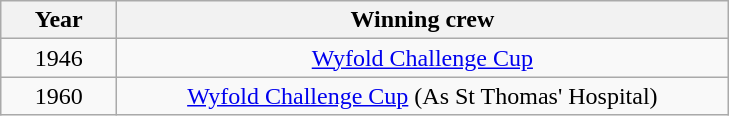<table class="wikitable" style="text-align:center">
<tr>
<th width=70>Year</th>
<th width=400>Winning crew</th>
</tr>
<tr>
<td>1946</td>
<td><a href='#'>Wyfold Challenge Cup</a></td>
</tr>
<tr>
<td>1960</td>
<td><a href='#'>Wyfold Challenge Cup</a> (As St Thomas' Hospital)</td>
</tr>
</table>
